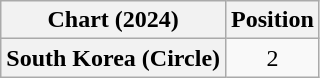<table class="wikitable plainrowheaders" style="text-align:center">
<tr>
<th scope="col">Chart (2024)</th>
<th scope="col">Position</th>
</tr>
<tr>
<th scope="row">South Korea (Circle)</th>
<td>2</td>
</tr>
</table>
